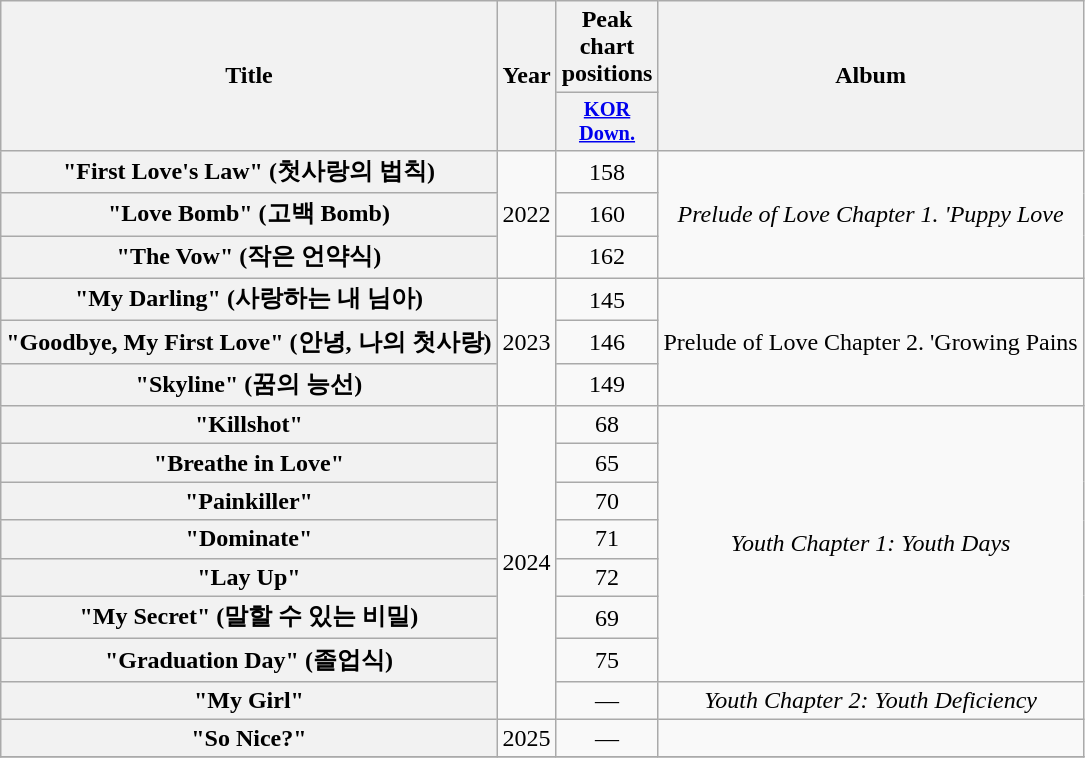<table class="wikitable plainrowheaders" style="text-align:center">
<tr>
<th scope="col" rowspan="2">Title</th>
<th scope="col" rowspan="2">Year</th>
<th scope="col">Peak chart positions</th>
<th scope="col" rowspan="2">Album</th>
</tr>
<tr>
<th scope="col" style="font-size:85%; width:2em"><a href='#'>KOR Down.</a><br></th>
</tr>
<tr>
<th scope="row">"First Love's Law" (첫사랑의 법칙)</th>
<td rowspan="3">2022</td>
<td>158</td>
<td rowspan="3"><em>Prelude of Love Chapter 1. 'Puppy Love<strong></td>
</tr>
<tr>
<th scope="row">"Love Bomb" (고백 Bomb)</th>
<td>160</td>
</tr>
<tr>
<th scope="row">"The Vow" (작은 언약식)</th>
<td>162</td>
</tr>
<tr>
<th scope="row">"My Darling" (사랑하는 내 님아)</th>
<td rowspan="3">2023</td>
<td>145</td>
<td rowspan="3"></em>Prelude of Love Chapter 2. 'Growing Pains</strong></td>
</tr>
<tr>
<th scope="row">"Goodbye, My First Love" (안녕, 나의 첫사랑)</th>
<td>146</td>
</tr>
<tr>
<th scope="row">"Skyline" (꿈의 능선)</th>
<td>149</td>
</tr>
<tr>
<th scope="row">"Killshot"</th>
<td rowspan="8">2024</td>
<td>68</td>
<td rowspan="7"><em>Youth Chapter 1: Youth Days</em></td>
</tr>
<tr>
<th scope="row">"Breathe in Love"</th>
<td>65</td>
</tr>
<tr>
<th scope="row">"Painkiller"</th>
<td>70</td>
</tr>
<tr>
<th scope="row">"Dominate"</th>
<td>71</td>
</tr>
<tr>
<th scope="row">"Lay Up"</th>
<td>72</td>
</tr>
<tr>
<th scope="row">"My Secret" (말할 수 있는 비밀)</th>
<td>69</td>
</tr>
<tr>
<th scope="row">"Graduation Day" (졸업식)</th>
<td>75</td>
</tr>
<tr>
<th scope="row">"My Girl"</th>
<td>—</td>
<td><em>Youth Chapter 2: Youth Deficiency</em></td>
</tr>
<tr>
<th scope="row">"So Nice?" </th>
<td>2025</td>
<td>—</td>
<td></td>
</tr>
<tr>
</tr>
</table>
